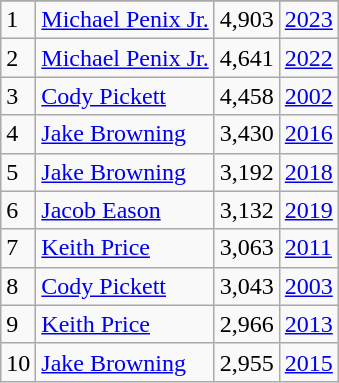<table class="wikitable">
<tr>
</tr>
<tr>
<td>1</td>
<td><a href='#'>Michael Penix Jr.</a></td>
<td>4,903</td>
<td><a href='#'>2023</a></td>
</tr>
<tr>
<td>2</td>
<td><a href='#'>Michael Penix Jr.</a></td>
<td>4,641</td>
<td><a href='#'>2022</a></td>
</tr>
<tr>
<td>3</td>
<td><a href='#'>Cody Pickett</a></td>
<td>4,458</td>
<td><a href='#'>2002</a></td>
</tr>
<tr>
<td>4</td>
<td><a href='#'>Jake Browning</a></td>
<td>3,430</td>
<td><a href='#'>2016</a></td>
</tr>
<tr>
<td>5</td>
<td><a href='#'>Jake Browning</a></td>
<td>3,192</td>
<td><a href='#'>2018</a></td>
</tr>
<tr>
<td>6</td>
<td><a href='#'>Jacob Eason</a></td>
<td>3,132</td>
<td><a href='#'>2019</a></td>
</tr>
<tr>
<td>7</td>
<td><a href='#'>Keith Price</a></td>
<td>3,063</td>
<td><a href='#'>2011</a></td>
</tr>
<tr>
<td>8</td>
<td><a href='#'>Cody Pickett</a></td>
<td>3,043</td>
<td><a href='#'>2003</a></td>
</tr>
<tr>
<td>9</td>
<td><a href='#'>Keith Price</a></td>
<td>2,966</td>
<td><a href='#'>2013</a></td>
</tr>
<tr>
<td>10</td>
<td><a href='#'>Jake Browning</a></td>
<td>2,955</td>
<td><a href='#'>2015</a></td>
</tr>
</table>
